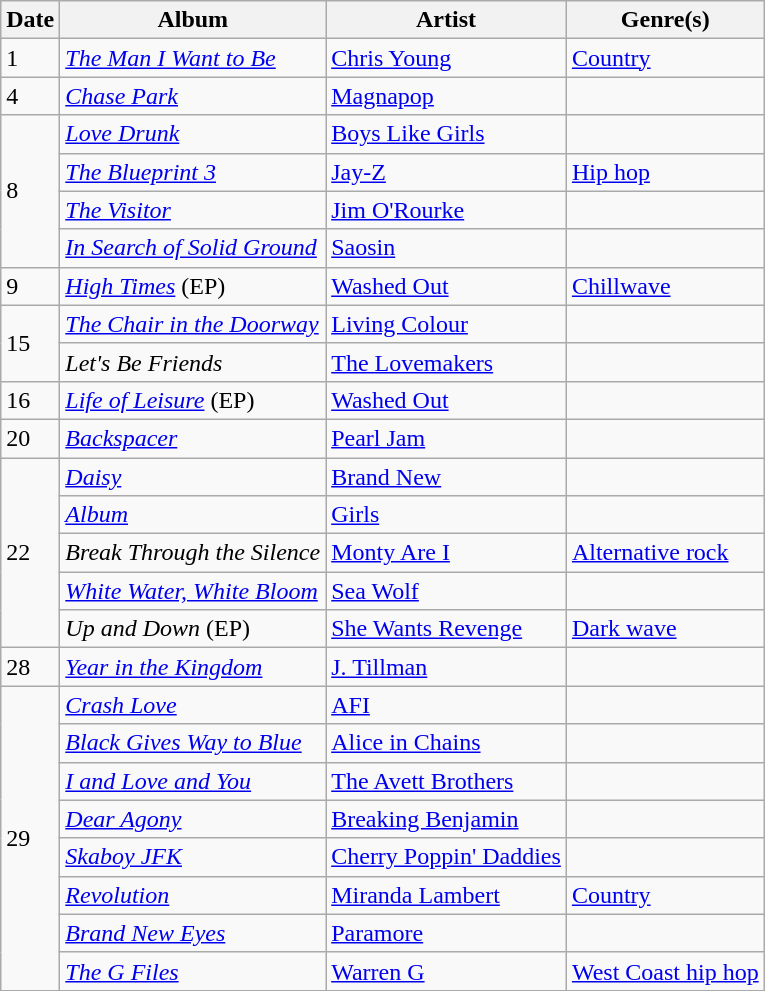<table class="wikitable">
<tr>
<th>Date</th>
<th>Album</th>
<th>Artist</th>
<th>Genre(s)</th>
</tr>
<tr>
<td>1</td>
<td><em><a href='#'>The Man I Want to Be</a></em></td>
<td><a href='#'>Chris Young</a></td>
<td><a href='#'>Country</a></td>
</tr>
<tr>
<td>4</td>
<td><em><a href='#'>Chase Park</a></em></td>
<td><a href='#'>Magnapop</a></td>
<td></td>
</tr>
<tr>
<td rowspan="4">8</td>
<td><em><a href='#'>Love Drunk</a></em></td>
<td><a href='#'>Boys Like Girls</a></td>
<td></td>
</tr>
<tr>
<td><em><a href='#'>The Blueprint 3</a></em></td>
<td><a href='#'>Jay-Z</a></td>
<td><a href='#'>Hip hop</a></td>
</tr>
<tr>
<td><em><a href='#'>The Visitor</a></em></td>
<td><a href='#'>Jim O'Rourke</a></td>
<td></td>
</tr>
<tr>
<td><em><a href='#'>In Search of Solid Ground</a></em></td>
<td><a href='#'>Saosin</a></td>
<td></td>
</tr>
<tr>
<td>9</td>
<td><em><a href='#'>High Times</a></em> (EP)</td>
<td><a href='#'>Washed Out</a></td>
<td><a href='#'>Chillwave</a></td>
</tr>
<tr>
<td rowspan="2">15</td>
<td><em><a href='#'>The Chair in the Doorway</a></em></td>
<td><a href='#'>Living Colour</a></td>
<td></td>
</tr>
<tr>
<td><em>Let's Be Friends</em></td>
<td><a href='#'>The Lovemakers</a></td>
<td></td>
</tr>
<tr>
<td>16</td>
<td><em><a href='#'>Life of Leisure</a></em> (EP)</td>
<td><a href='#'>Washed Out</a></td>
<td></td>
</tr>
<tr>
<td>20</td>
<td><em><a href='#'>Backspacer</a></em></td>
<td><a href='#'>Pearl Jam</a></td>
<td></td>
</tr>
<tr>
<td rowspan="5">22</td>
<td><em><a href='#'>Daisy</a></em></td>
<td><a href='#'>Brand New</a></td>
<td></td>
</tr>
<tr>
<td><em><a href='#'>Album</a></em></td>
<td><a href='#'>Girls</a></td>
<td></td>
</tr>
<tr>
<td><em>Break Through the Silence</em></td>
<td><a href='#'>Monty Are I</a></td>
<td><a href='#'>Alternative rock</a></td>
</tr>
<tr>
<td><em><a href='#'>White Water, White Bloom</a></em></td>
<td><a href='#'>Sea Wolf</a></td>
<td></td>
</tr>
<tr>
<td><em>Up and Down</em> (EP)</td>
<td><a href='#'>She Wants Revenge</a></td>
<td><a href='#'>Dark wave</a></td>
</tr>
<tr>
<td>28</td>
<td><em><a href='#'>Year in the Kingdom</a></em></td>
<td><a href='#'>J. Tillman</a></td>
<td></td>
</tr>
<tr>
<td rowspan="8">29</td>
<td><em><a href='#'>Crash Love</a></em></td>
<td><a href='#'>AFI</a></td>
<td></td>
</tr>
<tr>
<td><em><a href='#'>Black Gives Way to Blue</a></em></td>
<td><a href='#'>Alice in Chains</a></td>
<td></td>
</tr>
<tr>
<td><em><a href='#'>I and Love and You</a></em></td>
<td><a href='#'>The Avett Brothers</a></td>
<td></td>
</tr>
<tr>
<td><em><a href='#'>Dear Agony</a></em></td>
<td><a href='#'>Breaking Benjamin</a></td>
<td></td>
</tr>
<tr>
<td><em><a href='#'>Skaboy JFK</a></em></td>
<td><a href='#'>Cherry Poppin' Daddies</a></td>
<td></td>
</tr>
<tr>
<td><em><a href='#'>Revolution</a></em></td>
<td><a href='#'>Miranda Lambert</a></td>
<td><a href='#'>Country</a></td>
</tr>
<tr>
<td><em><a href='#'>Brand New Eyes</a></em></td>
<td><a href='#'>Paramore</a></td>
<td></td>
</tr>
<tr>
<td><em><a href='#'>The G Files</a></em></td>
<td><a href='#'>Warren G</a></td>
<td><a href='#'>West Coast hip hop</a></td>
</tr>
</table>
